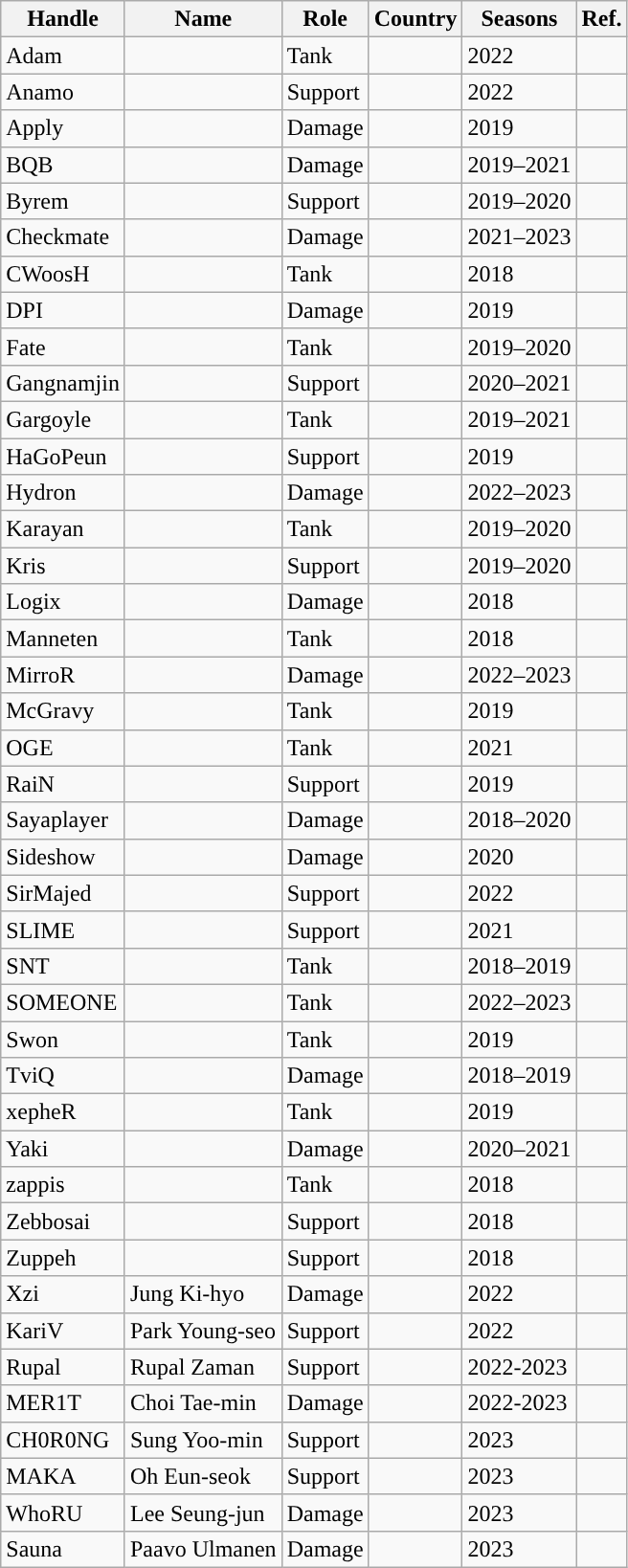<table class="wikitable sortable" style="text-align:left;">
<tr>
<th style="background-color:#">Handle</th>
<th style="background-color:#">Name</th>
<th style="background-color:#">Role</th>
<th style="background-color:#">Country</th>
<th style="background-color:#">Seasons</th>
<th style="background-color:#">Ref.</th>
</tr>
<tr>
<td>Adam</td>
<td></td>
<td>Tank</td>
<td></td>
<td>2022</td>
<td></td>
</tr>
<tr>
<td>Anamo</td>
<td></td>
<td>Support</td>
<td></td>
<td>2022</td>
<td></td>
</tr>
<tr>
<td>Apply</td>
<td></td>
<td>Damage</td>
<td></td>
<td>2019</td>
<td></td>
</tr>
<tr>
<td>BQB</td>
<td></td>
<td>Damage</td>
<td></td>
<td>2019–2021</td>
<td></td>
</tr>
<tr>
<td>Byrem</td>
<td></td>
<td>Support</td>
<td></td>
<td>2019–2020</td>
<td></td>
</tr>
<tr>
<td>Checkmate</td>
<td></td>
<td>Damage</td>
<td></td>
<td>2021–2023</td>
<td></td>
</tr>
<tr>
<td>CWoosH</td>
<td></td>
<td>Tank</td>
<td></td>
<td>2018</td>
<td></td>
</tr>
<tr>
<td>DPI</td>
<td></td>
<td>Damage</td>
<td></td>
<td>2019</td>
<td></td>
</tr>
<tr>
<td>Fate</td>
<td></td>
<td>Tank</td>
<td></td>
<td>2019–2020</td>
<td></td>
</tr>
<tr>
<td>Gangnamjin</td>
<td></td>
<td>Support</td>
<td></td>
<td>2020–2021</td>
<td></td>
</tr>
<tr>
<td>Gargoyle</td>
<td></td>
<td>Tank</td>
<td></td>
<td>2019–2021</td>
<td></td>
</tr>
<tr>
<td>HaGoPeun</td>
<td></td>
<td>Support</td>
<td></td>
<td>2019</td>
<td></td>
</tr>
<tr>
<td>Hydron</td>
<td></td>
<td>Damage</td>
<td></td>
<td>2022–2023</td>
<td></td>
</tr>
<tr>
<td>Karayan</td>
<td></td>
<td>Tank</td>
<td></td>
<td>2019–2020</td>
<td></td>
</tr>
<tr>
<td>Kris</td>
<td></td>
<td>Support</td>
<td></td>
<td>2019–2020</td>
<td></td>
</tr>
<tr>
<td>Logix</td>
<td></td>
<td>Damage</td>
<td></td>
<td>2018</td>
<td></td>
</tr>
<tr>
<td>Manneten</td>
<td></td>
<td>Tank</td>
<td></td>
<td>2018</td>
<td></td>
</tr>
<tr>
<td>MirroR</td>
<td></td>
<td>Damage</td>
<td></td>
<td>2022–2023</td>
<td></td>
</tr>
<tr>
<td>McGravy</td>
<td></td>
<td>Tank</td>
<td></td>
<td>2019</td>
<td></td>
</tr>
<tr>
<td>OGE</td>
<td></td>
<td>Tank</td>
<td></td>
<td>2021</td>
<td></td>
</tr>
<tr>
<td>RaiN</td>
<td></td>
<td>Support</td>
<td></td>
<td>2019</td>
<td></td>
</tr>
<tr>
<td>Sayaplayer</td>
<td></td>
<td>Damage</td>
<td></td>
<td>2018–2020</td>
<td></td>
</tr>
<tr>
<td>Sideshow</td>
<td></td>
<td>Damage</td>
<td></td>
<td>2020</td>
<td></td>
</tr>
<tr>
<td>SirMajed</td>
<td></td>
<td>Support</td>
<td></td>
<td>2022</td>
<td></td>
</tr>
<tr>
<td>SLIME</td>
<td></td>
<td>Support</td>
<td></td>
<td>2021</td>
<td></td>
</tr>
<tr>
<td>SNT</td>
<td></td>
<td>Tank</td>
<td></td>
<td>2018–2019</td>
<td></td>
</tr>
<tr>
<td>SOMEONE</td>
<td></td>
<td>Tank</td>
<td></td>
<td>2022–2023</td>
<td></td>
</tr>
<tr>
<td>Swon</td>
<td></td>
<td>Tank</td>
<td></td>
<td>2019</td>
<td></td>
</tr>
<tr>
<td>TviQ</td>
<td></td>
<td>Damage</td>
<td></td>
<td>2018–2019</td>
<td></td>
</tr>
<tr>
<td>xepheR</td>
<td></td>
<td>Tank</td>
<td></td>
<td>2019</td>
<td></td>
</tr>
<tr>
<td>Yaki</td>
<td></td>
<td>Damage</td>
<td></td>
<td>2020–2021</td>
<td></td>
</tr>
<tr>
<td>zappis</td>
<td></td>
<td>Tank</td>
<td></td>
<td>2018</td>
<td></td>
</tr>
<tr>
<td>Zebbosai</td>
<td></td>
<td>Support</td>
<td></td>
<td>2018</td>
<td></td>
</tr>
<tr>
<td>Zuppeh</td>
<td></td>
<td>Support</td>
<td></td>
<td>2018</td>
<td></td>
</tr>
<tr>
<td>Xzi</td>
<td>Jung Ki-hyo</td>
<td>Damage</td>
<td></td>
<td>2022</td>
<td></td>
</tr>
<tr>
<td>KariV</td>
<td>Park Young-seo</td>
<td>Support</td>
<td></td>
<td>2022</td>
<td></td>
</tr>
<tr>
<td>Rupal</td>
<td>Rupal Zaman</td>
<td>Support</td>
<td></td>
<td>2022-2023</td>
<td></td>
</tr>
<tr>
<td>MER1T</td>
<td>Choi Tae-min</td>
<td>Damage</td>
<td></td>
<td>2022-2023</td>
<td></td>
</tr>
<tr>
<td>CH0R0NG</td>
<td>Sung Yoo-min</td>
<td>Support</td>
<td></td>
<td>2023</td>
<td></td>
</tr>
<tr>
<td>MAKA</td>
<td>Oh Eun-seok</td>
<td>Support</td>
<td></td>
<td>2023</td>
<td></td>
</tr>
<tr>
<td>WhoRU</td>
<td>Lee Seung-jun</td>
<td>Damage</td>
<td></td>
<td>2023</td>
<td></td>
</tr>
<tr>
<td>Sauna</td>
<td>Paavo Ulmanen</td>
<td>Damage</td>
<td></td>
<td>2023</td>
<td></td>
</tr>
</table>
